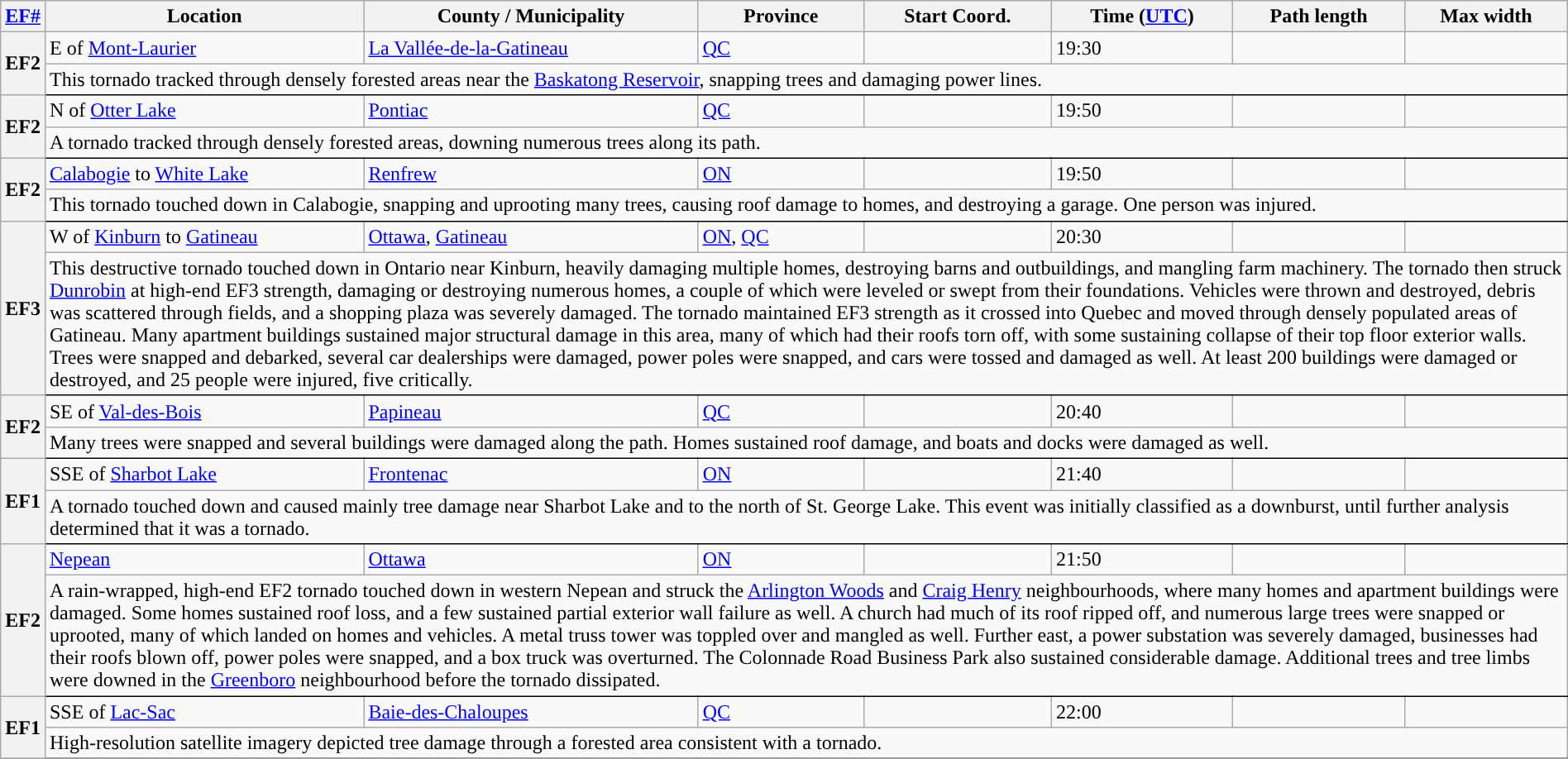<table class="wikitable sortable" style="width:100%;">
<tr>
<th scope="col" width="2%" align="center"><a href='#'>EF#</a></th>
<th scope="col" align="center" class="unsortable">Location</th>
<th scope="col" align="center" class="unsortable">County / Municipality</th>
<th scope="col" align="center">Province</th>
<th scope="col" align="center">Start Coord.</th>
<th scope="col" align="center">Time (<a href='#'>UTC</a>)</th>
<th scope="col" align="center">Path length</th>
<th scope="col" align="center">Max width</th>
</tr>
<tr>
<th scope="row" rowspan="2" style="background-color:#">EF2</th>
<td>E of <a href='#'>Mont-Laurier</a></td>
<td><a href='#'>La Vallée-de-la-Gatineau</a></td>
<td><a href='#'>QC</a></td>
<td></td>
<td>19:30</td>
<td></td>
<td></td>
</tr>
<tr class="expand-child">
<td colspan="8" style=" border-bottom: 1px solid black;">This tornado tracked through densely forested areas near the <a href='#'>Baskatong Reservoir</a>, snapping trees and damaging power lines.</td>
</tr>
<tr>
<th scope="row" rowspan="2" style="background-color:#">EF2</th>
<td>N of <a href='#'>Otter Lake</a></td>
<td><a href='#'>Pontiac</a></td>
<td><a href='#'>QC</a></td>
<td></td>
<td>19:50</td>
<td></td>
<td></td>
</tr>
<tr class="expand-child">
<td colspan="8" style=" border-bottom: 1px solid black;">A tornado tracked through densely forested areas, downing numerous trees along its path.</td>
</tr>
<tr>
<th scope="row" rowspan="2" style="background-color:#">EF2</th>
<td><a href='#'>Calabogie</a> to <a href='#'>White Lake</a></td>
<td><a href='#'>Renfrew</a></td>
<td><a href='#'>ON</a></td>
<td></td>
<td>19:50</td>
<td></td>
<td></td>
</tr>
<tr class="expand-child">
<td colspan="8" style=" border-bottom: 1px solid black;">This tornado touched down in Calabogie, snapping and uprooting many trees, causing roof damage to homes, and destroying a garage. One person was injured.</td>
</tr>
<tr>
<th scope="row" rowspan="2" style="background-color:#">EF3</th>
<td>W of <a href='#'>Kinburn</a> to <a href='#'>Gatineau</a></td>
<td><a href='#'>Ottawa</a>, <a href='#'>Gatineau</a></td>
<td><a href='#'>ON</a>, <a href='#'>QC</a></td>
<td></td>
<td>20:30</td>
<td></td>
<td></td>
</tr>
<tr class="expand-child">
<td colspan="8" style=" border-bottom: 1px solid black;">This destructive tornado touched down in Ontario near Kinburn, heavily damaging multiple homes, destroying barns and outbuildings, and mangling farm machinery. The tornado then struck <a href='#'>Dunrobin</a> at high-end EF3 strength, damaging or destroying numerous homes, a couple of which were leveled or swept from their foundations. Vehicles were thrown and destroyed, debris was scattered through fields, and a shopping plaza was severely damaged. The tornado maintained EF3 strength as it crossed into Quebec and moved through densely populated areas of Gatineau. Many apartment buildings sustained major structural damage in this area, many of which had their roofs torn off, with some sustaining collapse of their top floor exterior walls. Trees were snapped and debarked, several car dealerships were damaged, power poles were snapped, and cars were tossed and damaged as well. At least 200 buildings were damaged or destroyed, and 25 people were injured, five critically.</td>
</tr>
<tr>
<th scope="row" rowspan="2" style="background-color:#">EF2</th>
<td>SE of <a href='#'>Val-des-Bois</a></td>
<td><a href='#'>Papineau</a></td>
<td><a href='#'>QC</a></td>
<td></td>
<td>20:40</td>
<td></td>
<td></td>
</tr>
<tr class="expand-child">
<td colspan="8" style=" border-bottom: 1px solid black;">Many trees were snapped and several buildings were damaged along the path. Homes sustained roof damage, and boats and docks were damaged as well.</td>
</tr>
<tr>
<th scope="row" rowspan="2" style="background-color:#">EF1</th>
<td>SSE of <a href='#'>Sharbot Lake</a></td>
<td><a href='#'>Frontenac</a></td>
<td><a href='#'>ON</a></td>
<td></td>
<td>21:40</td>
<td></td>
<td></td>
</tr>
<tr class="expand-child">
<td colspan="8" style=" border-bottom: 1px solid black;">A tornado touched down and caused mainly tree damage near Sharbot Lake and to the north of St. George Lake. This event was initially classified as a downburst, until further analysis determined that it was a tornado.</td>
</tr>
<tr>
<th scope="row" rowspan="2" style="background-color:#">EF2</th>
<td><a href='#'>Nepean</a></td>
<td><a href='#'>Ottawa</a></td>
<td><a href='#'>ON</a></td>
<td></td>
<td>21:50</td>
<td></td>
<td></td>
</tr>
<tr class="expand-child">
<td colspan="8" style=" border-bottom: 1px solid black;">A rain-wrapped, high-end EF2 tornado touched down in western Nepean and struck the <a href='#'>Arlington Woods</a> and <a href='#'>Craig Henry</a> neighbourhoods, where many homes and apartment buildings were damaged. Some homes sustained roof loss, and a few sustained partial exterior wall failure as well. A church had much of its roof ripped off, and numerous large trees were snapped or uprooted, many of which landed on homes and vehicles. A metal truss tower was toppled over and mangled as well. Further east, a power substation was severely damaged, businesses had their roofs blown off, power poles were snapped, and a box truck was overturned. The Colonnade Road Business Park also sustained considerable damage. Additional trees and tree limbs were downed in the <a href='#'>Greenboro</a> neighbourhood before the tornado dissipated.</td>
</tr>
<tr>
<th scope="row" rowspan="2" style="background-color:#">EF1</th>
<td>SSE of <a href='#'>Lac-Sac</a></td>
<td><a href='#'>Baie-des-Chaloupes</a></td>
<td><a href='#'>QC</a></td>
<td></td>
<td>22:00</td>
<td></td>
<td></td>
</tr>
<tr class="expand-child">
<td colspan="8" style=" border-bottom: 1px solid black;">High-resolution satellite imagery depicted tree damage through a forested area consistent with a tornado.</td>
</tr>
<tr>
</tr>
</table>
